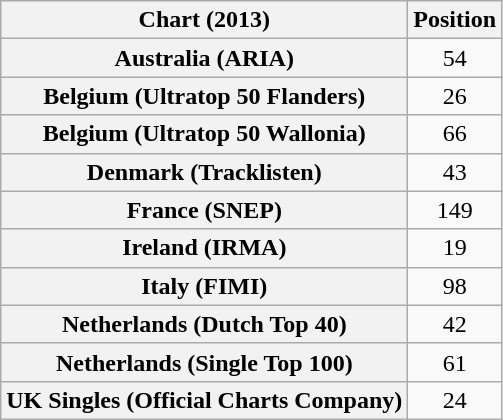<table class="wikitable sortable plainrowheaders" style="text-align:center">
<tr>
<th scope="col">Chart (2013)</th>
<th scope="col">Position</th>
</tr>
<tr>
<th scope="row">Australia (ARIA)</th>
<td>54</td>
</tr>
<tr>
<th scope="row">Belgium (Ultratop 50 Flanders)</th>
<td>26</td>
</tr>
<tr>
<th scope="row">Belgium (Ultratop 50 Wallonia)</th>
<td>66</td>
</tr>
<tr>
<th scope="row">Denmark (Tracklisten)</th>
<td>43</td>
</tr>
<tr>
<th scope="row">France (SNEP)</th>
<td>149</td>
</tr>
<tr>
<th scope="row">Ireland (IRMA)</th>
<td>19</td>
</tr>
<tr>
<th scope="row">Italy (FIMI)</th>
<td style="text-align:center;">98</td>
</tr>
<tr>
<th scope="row">Netherlands (Dutch Top 40)</th>
<td>42</td>
</tr>
<tr>
<th scope="row">Netherlands (Single Top 100)</th>
<td>61</td>
</tr>
<tr>
<th scope="row">UK Singles (Official Charts Company)</th>
<td>24</td>
</tr>
</table>
